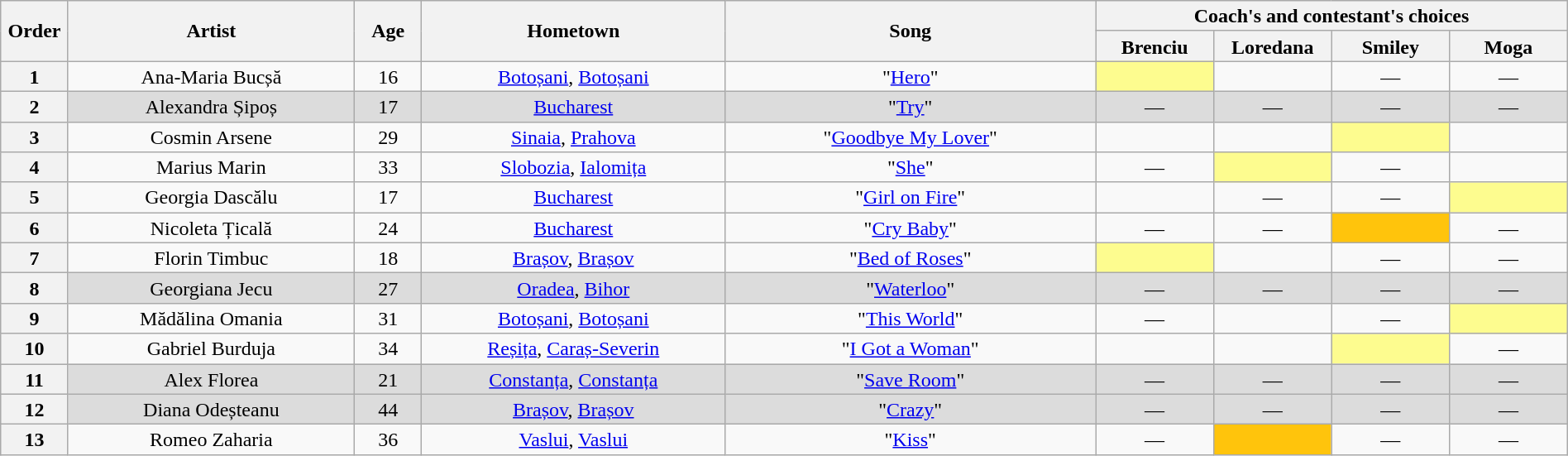<table class="wikitable" style="text-align:center; line-height:17px; width:100%;">
<tr>
<th scope="col" rowspan="2" style="width:04%;">Order</th>
<th scope="col" rowspan="2" style="width:17%;">Artist</th>
<th scope="col" rowspan="2" style="width:04%;">Age</th>
<th scope="col" rowspan="2" style="width:18%;">Hometown</th>
<th scope="col" rowspan="2" style="width:22%;">Song</th>
<th scope="col" colspan="4" style="width:24%;">Coach's and contestant's choices</th>
</tr>
<tr>
<th style="width:07%;">Brenciu</th>
<th style="width:07%;">Loredana</th>
<th style="width:07%;">Smiley</th>
<th style="width:07%;">Moga</th>
</tr>
<tr>
<th>1</th>
<td>Ana-Maria Bucșă</td>
<td>16</td>
<td><a href='#'>Botoșani</a>, <a href='#'>Botoșani</a></td>
<td>"<a href='#'>Hero</a>"</td>
<td style="background:#FDFC8F;"><strong></strong></td>
<td><strong></strong></td>
<td>—</td>
<td>—</td>
</tr>
<tr style="background:#DCDCDC;">
<th>2</th>
<td>Alexandra Șipoș</td>
<td>17</td>
<td><a href='#'>Bucharest</a></td>
<td>"<a href='#'>Try</a>"</td>
<td>—</td>
<td>—</td>
<td>—</td>
<td>—</td>
</tr>
<tr>
<th>3</th>
<td>Cosmin Arsene</td>
<td>29</td>
<td><a href='#'>Sinaia</a>, <a href='#'>Prahova</a></td>
<td>"<a href='#'>Goodbye My Lover</a>"</td>
<td><strong></strong></td>
<td><strong></strong></td>
<td style="background:#FDFC8F;"><strong></strong></td>
<td><strong></strong></td>
</tr>
<tr>
<th>4</th>
<td>Marius Marin</td>
<td>33</td>
<td><a href='#'>Slobozia</a>, <a href='#'>Ialomița</a></td>
<td>"<a href='#'>She</a>"</td>
<td>—</td>
<td style="background:#FDFC8F;"><strong></strong></td>
<td>—</td>
<td><strong></strong></td>
</tr>
<tr>
<th>5</th>
<td>Georgia Dascălu</td>
<td>17</td>
<td><a href='#'>Bucharest</a></td>
<td>"<a href='#'>Girl on Fire</a>"</td>
<td><strong></strong></td>
<td>—</td>
<td>—</td>
<td style="background:#FDFC8F;"><strong></strong></td>
</tr>
<tr>
<th>6</th>
<td>Nicoleta Țicală</td>
<td>24</td>
<td><a href='#'>Bucharest</a></td>
<td>"<a href='#'>Cry Baby</a>"</td>
<td>—</td>
<td>—</td>
<td style="background:#FFC40C;"><strong></strong></td>
<td>—</td>
</tr>
<tr>
<th>7</th>
<td>Florin Timbuc</td>
<td>18</td>
<td><a href='#'>Brașov</a>, <a href='#'>Brașov</a></td>
<td>"<a href='#'>Bed of Roses</a>"</td>
<td style="background:#FDFC8F;"><strong></strong></td>
<td><strong></strong></td>
<td>—</td>
<td>—</td>
</tr>
<tr style="background:#DCDCDC;">
<th>8</th>
<td>Georgiana Jecu</td>
<td>27</td>
<td><a href='#'>Oradea</a>, <a href='#'>Bihor</a></td>
<td>"<a href='#'>Waterloo</a>"</td>
<td>—</td>
<td>—</td>
<td>—</td>
<td>—</td>
</tr>
<tr>
<th>9</th>
<td>Mădălina Omania</td>
<td>31</td>
<td><a href='#'>Botoșani</a>, <a href='#'>Botoșani</a></td>
<td>"<a href='#'>This World</a>"</td>
<td>—</td>
<td><strong></strong></td>
<td>—</td>
<td style="background:#FDFC8F;"><strong></strong></td>
</tr>
<tr>
<th>10</th>
<td>Gabriel Burduja</td>
<td>34</td>
<td><a href='#'>Reșița</a>, <a href='#'>Caraș-Severin</a></td>
<td>"<a href='#'>I Got a Woman</a>"</td>
<td><strong></strong></td>
<td><strong></strong></td>
<td style="background:#FDFC8F;"><strong></strong></td>
<td>—</td>
</tr>
<tr style="background:#DCDCDC;">
<th>11</th>
<td>Alex Florea</td>
<td>21</td>
<td><a href='#'>Constanța</a>, <a href='#'>Constanța</a></td>
<td>"<a href='#'>Save Room</a>"</td>
<td>—</td>
<td>—</td>
<td>—</td>
<td>—</td>
</tr>
<tr style="background:#DCDCDC;">
<th>12</th>
<td>Diana Odeșteanu</td>
<td>44</td>
<td><a href='#'>Brașov</a>, <a href='#'>Brașov</a></td>
<td>"<a href='#'>Crazy</a>"</td>
<td>—</td>
<td>—</td>
<td>—</td>
<td>—</td>
</tr>
<tr>
<th>13</th>
<td>Romeo Zaharia</td>
<td>36</td>
<td><a href='#'>Vaslui</a>, <a href='#'>Vaslui</a></td>
<td>"<a href='#'>Kiss</a>"</td>
<td>—</td>
<td style="background:#FFC40C;"><strong></strong></td>
<td>—</td>
<td>—</td>
</tr>
</table>
